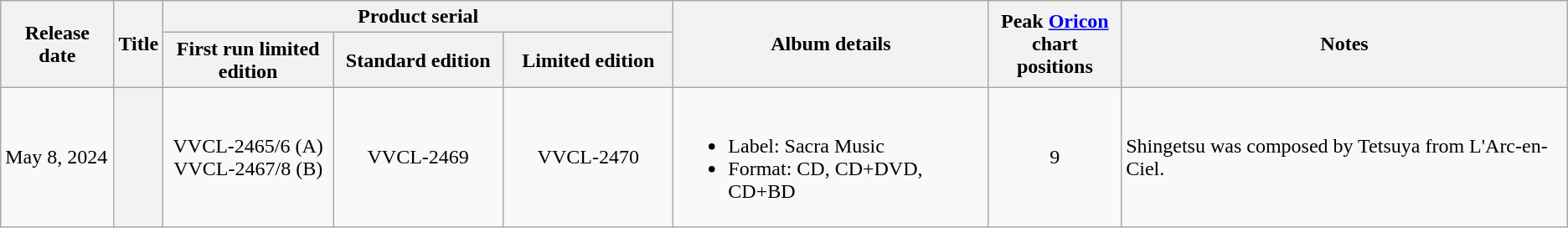<table class="wikitable plainrowheaders">
<tr>
<th rowspan="2">Release date</th>
<th rowspan="2">Title</th>
<th colspan="3">Product serial</th>
<th rowspan="2">Album details</th>
<th rowspan="2">Peak <a href='#'>Oricon</a><br> chart positions</th>
<th rowspan="2">Notes</th>
</tr>
<tr>
<th style="width:8em;">First run limited edition</th>
<th style="width:8em;">Standard edition</th>
<th style="width:8em;">Limited edition</th>
</tr>
<tr>
<td align="left">May 8, 2024</td>
<th scope="row"></th>
<td style="width:8em;" align="center">VVCL-2465/6 (A)	VVCL-2467/8 (B)</td>
<td style="width:8em;" align="center">VVCL-2469</td>
<td style="width:8em;" align="center">VVCL-2470</td>
<td><br><ul><li>Label: Sacra Music</li><li>Format: CD, CD+DVD, CD+BD</li></ul></td>
<td align="center">9</td>
<td>Shingetsu was composed by Tetsuya from L'Arc-en-Ciel.</td>
</tr>
</table>
